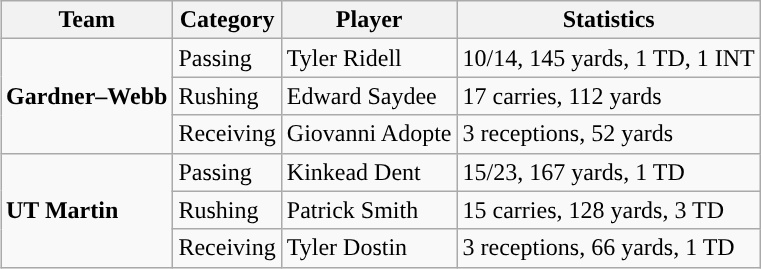<table class="wikitable" style="float: right;">
<tr>
<th>Team</th>
<th>Category</th>
<th>Player</th>
<th>Statistics</th>
</tr>
<tr>
<td rowspan=3><strong>Gardner–Webb</strong></td>
<td>Passing</td>
<td>Tyler Ridell</td>
<td>10/14, 145 yards, 1 TD, 1 INT</td>
</tr>
<tr>
<td>Rushing</td>
<td>Edward Saydee</td>
<td>17 carries, 112 yards</td>
</tr>
<tr>
<td>Receiving</td>
<td>Giovanni Adopte</td>
<td>3 receptions, 52 yards</td>
</tr>
<tr>
<td rowspan=3><strong>UT Martin</strong></td>
<td>Passing</td>
<td>Kinkead Dent</td>
<td>15/23, 167 yards, 1 TD</td>
</tr>
<tr>
<td>Rushing</td>
<td>Patrick Smith</td>
<td>15 carries, 128 yards, 3 TD</td>
</tr>
<tr>
<td>Receiving</td>
<td>Tyler Dostin</td>
<td>3 receptions, 66 yards, 1 TD</td>
</tr>
</table>
